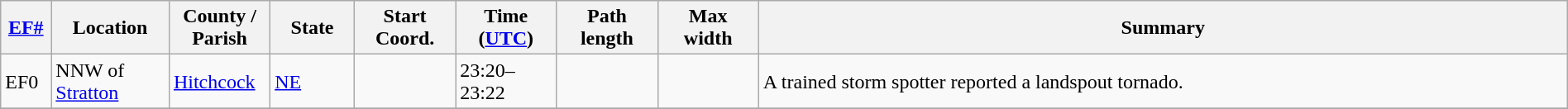<table class="wikitable sortable" style="width:100%;">
<tr>
<th scope="col" style="width:3%; text-align:center;"><a href='#'>EF#</a></th>
<th scope="col" style="width:7%; text-align:center;" class="unsortable">Location</th>
<th scope="col" style="width:6%; text-align:center;" class="unsortable">County / Parish</th>
<th scope="col" style="width:5%; text-align:center;">State</th>
<th scope="col" style="width:6%; text-align:center;">Start Coord.</th>
<th scope="col" style="width:6%; text-align:center;">Time (<a href='#'>UTC</a>)</th>
<th scope="col" style="width:6%; text-align:center;">Path length</th>
<th scope="col" style="width:6%; text-align:center;">Max width</th>
<th scope="col" class="unsortable" style="width:48%; text-align:center;">Summary</th>
</tr>
<tr>
<td bgcolor=>EF0</td>
<td>NNW of <a href='#'>Stratton</a></td>
<td><a href='#'>Hitchcock</a></td>
<td><a href='#'>NE</a></td>
<td></td>
<td>23:20–23:22</td>
<td></td>
<td></td>
<td>A trained storm spotter reported a landspout tornado.</td>
</tr>
<tr>
</tr>
</table>
